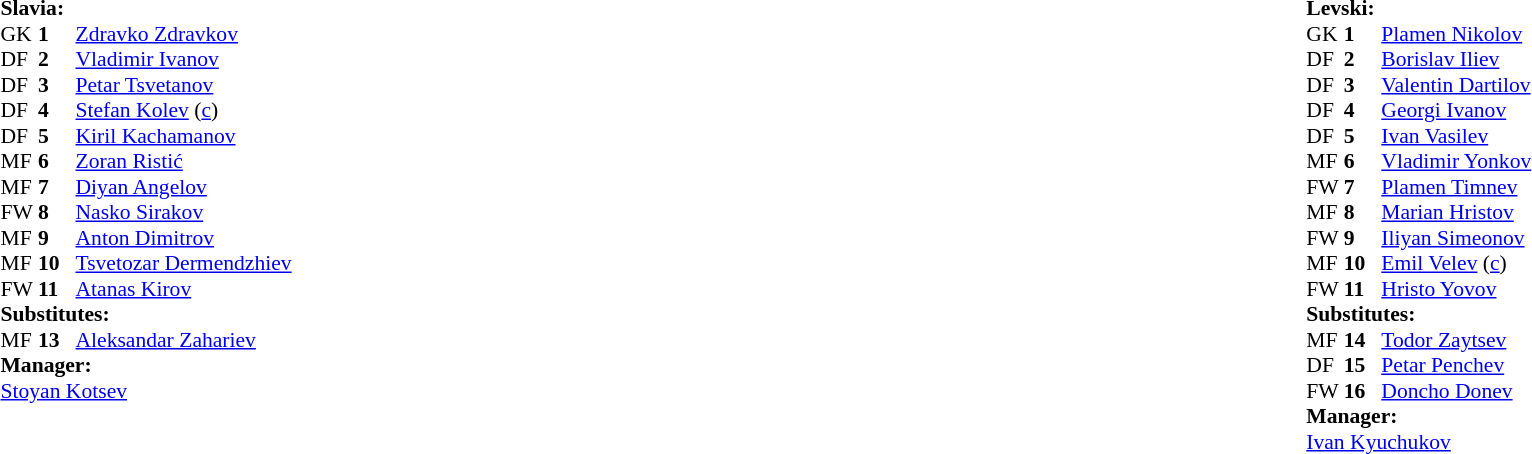<table width="100%">
<tr>
<td valign="top" width="50%"><br><table style="font-size: 90%" cellspacing="0" cellpadding="0">
<tr>
<td colspan="4"><strong>Slavia:</strong></td>
</tr>
<tr>
<th width=25></th>
<th width=25></th>
</tr>
<tr>
<td>GK</td>
<td><strong>1</strong></td>
<td> <a href='#'>Zdravko Zdravkov</a></td>
</tr>
<tr>
<td>DF</td>
<td><strong>2</strong></td>
<td> <a href='#'>Vladimir Ivanov</a></td>
</tr>
<tr>
<td>DF</td>
<td><strong>3</strong></td>
<td> <a href='#'>Petar Tsvetanov</a></td>
</tr>
<tr>
<td>DF</td>
<td><strong>4</strong></td>
<td> <a href='#'>Stefan Kolev</a> (<a href='#'>c</a>) </td>
</tr>
<tr>
<td>DF</td>
<td><strong>5</strong></td>
<td> <a href='#'>Kiril Kachamanov</a> </td>
</tr>
<tr>
<td>MF</td>
<td><strong>6</strong></td>
<td> <a href='#'>Zoran Ristić</a></td>
</tr>
<tr>
<td>MF</td>
<td><strong>7</strong></td>
<td> <a href='#'>Diyan Angelov</a></td>
</tr>
<tr>
<td>FW</td>
<td><strong>8</strong></td>
<td> <a href='#'>Nasko Sirakov</a></td>
</tr>
<tr>
<td>MF</td>
<td><strong>9</strong></td>
<td> <a href='#'>Anton Dimitrov</a></td>
</tr>
<tr>
<td>MF</td>
<td><strong>10</strong></td>
<td> <a href='#'>Tsvetozar Dermendzhiev</a></td>
<td></td>
<td></td>
</tr>
<tr>
<td>FW</td>
<td><strong>11</strong></td>
<td> <a href='#'>Atanas Kirov</a></td>
</tr>
<tr>
<td colspan=3><strong>Substitutes:</strong></td>
</tr>
<tr>
<td>MF</td>
<td><strong>13</strong></td>
<td> <a href='#'>Aleksandar Zahariev</a></td>
<td></td>
<td></td>
</tr>
<tr>
<td colspan=3><strong>Manager:</strong></td>
</tr>
<tr>
<td colspan=4> <a href='#'>Stoyan Kotsev</a></td>
</tr>
</table>
</td>
<td></td>
<td valign="top" width="50%"><br><table style="font-size: 90%" cellspacing="0" cellpadding="0" align=center>
<tr>
<td colspan="4"><strong>Levski:</strong></td>
</tr>
<tr>
<th width=25></th>
<th width=25></th>
</tr>
<tr>
<td>GK</td>
<td><strong>1</strong></td>
<td> <a href='#'>Plamen Nikolov</a></td>
</tr>
<tr>
<td>DF</td>
<td><strong>2</strong></td>
<td> <a href='#'>Borislav Iliev</a></td>
</tr>
<tr>
<td>DF</td>
<td><strong>3</strong></td>
<td> <a href='#'>Valentin Dartilov</a> </td>
</tr>
<tr>
<td>DF</td>
<td><strong>4</strong></td>
<td> <a href='#'>Georgi Ivanov</a></td>
</tr>
<tr>
<td>DF</td>
<td><strong>5</strong></td>
<td> <a href='#'>Ivan Vasilev</a> </td>
</tr>
<tr>
<td>MF</td>
<td><strong>6</strong></td>
<td> <a href='#'>Vladimir Yonkov</a> </td>
</tr>
<tr>
<td>FW</td>
<td><strong>7</strong></td>
<td> <a href='#'>Plamen Timnev</a></td>
<td></td>
<td></td>
</tr>
<tr>
<td>MF</td>
<td><strong>8</strong></td>
<td> <a href='#'>Marian Hristov</a></td>
</tr>
<tr>
<td>FW</td>
<td><strong>9</strong></td>
<td> <a href='#'>Iliyan Simeonov</a> </td>
</tr>
<tr>
<td>MF</td>
<td><strong>10</strong></td>
<td> <a href='#'>Emil Velev</a> (<a href='#'>c</a>) </td>
<td></td>
<td></td>
</tr>
<tr>
<td>FW</td>
<td><strong>11</strong></td>
<td> <a href='#'>Hristo Yovov</a></td>
<td></td>
<td></td>
</tr>
<tr>
<td colspan=3><strong>Substitutes:</strong></td>
</tr>
<tr>
<td>MF</td>
<td><strong>14</strong></td>
<td> <a href='#'>Todor Zaytsev</a></td>
<td></td>
<td></td>
</tr>
<tr>
<td>DF</td>
<td><strong>15</strong></td>
<td> <a href='#'>Petar Penchev</a></td>
<td></td>
<td></td>
</tr>
<tr>
<td>FW</td>
<td><strong>16</strong></td>
<td> <a href='#'>Doncho Donev</a></td>
<td></td>
<td></td>
</tr>
<tr>
<td colspan=3><strong>Manager:</strong></td>
</tr>
<tr>
<td colspan=4> <a href='#'>Ivan Kyuchukov</a></td>
</tr>
<tr>
</tr>
</table>
</td>
</tr>
</table>
